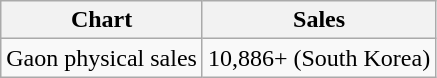<table class="wikitable">
<tr>
<th>Chart</th>
<th>Sales</th>
</tr>
<tr>
<td>Gaon physical sales</td>
<td align="center">10,886+ (South Korea)</td>
</tr>
</table>
